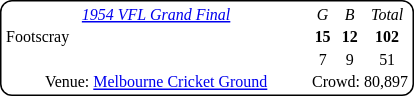<table style="margin-right:4px; margin-top:8px; float:right; border:1px #000 solid; border-radius:8px; background:#fff; font-family:Verdana; font-size:8pt; text-align:center;">
<tr>
<td width=200><em><a href='#'>1954 VFL Grand Final</a></em></td>
<td><em>G</em></td>
<td><em>B</em></td>
<td><em>Total</em></td>
</tr>
<tr>
<td style="text-align:left"> Footscray</td>
<td><strong>15</strong></td>
<td><strong>12</strong></td>
<td><strong>102</strong></td>
</tr>
<tr>
<td style="text-align:left"> </td>
<td>7</td>
<td>9</td>
<td>51</td>
</tr>
<tr>
<td>Venue: <a href='#'>Melbourne Cricket Ground</a></td>
<td colspan=3>Crowd: 80,897</td>
</tr>
</table>
